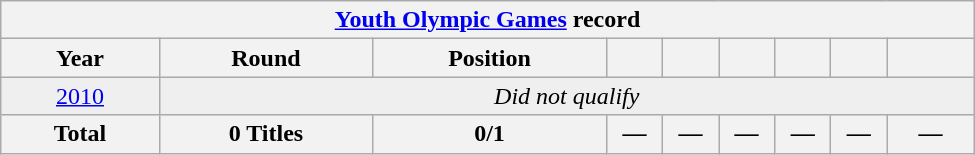<table class="wikitable" style="text-align: center;font-size:100%; width: 650px;">
<tr>
<th colspan=9><strong><a href='#'>Youth Olympic Games</a> record</strong></th>
</tr>
<tr>
<th><strong>Year</strong></th>
<th><strong>Round</strong></th>
<th><strong>Position</strong></th>
<th width=30><strong></strong></th>
<th width=30><strong></strong></th>
<th width=30><strong></strong></th>
<th width=30><strong></strong></th>
<th width=30><strong></strong></th>
<th><strong></strong></th>
</tr>
<tr bgcolor="efefef">
<td> <a href='#'>2010</a></td>
<td colspan="8"><em>Did not qualify</em></td>
</tr>
<tr>
<th><strong>Total</strong></th>
<th><strong>0 Titles</strong></th>
<th><strong>0/1</strong></th>
<th><strong>—</strong></th>
<th><strong>—</strong></th>
<th><strong>—</strong></th>
<th><strong>—</strong></th>
<th><strong>—</strong></th>
<th><strong>—</strong></th>
</tr>
</table>
